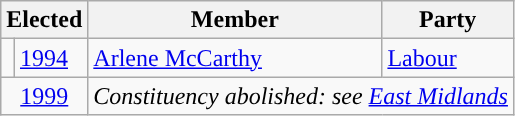<table class="wikitable">
<tr>
<th colspan = "2">Elected</th>
<th>Member</th>
<th>Party</th>
</tr>
<tr>
<td style="background-color: "></td>
<td><a href='#'>1994</a></td>
<td><a href='#'>Arlene McCarthy</a></td>
<td><a href='#'>Labour</a></td>
</tr>
<tr>
<td colspan="2" align="center"><a href='#'>1999</a></td>
<td colspan="2"><em>Constituency abolished: see <a href='#'>East Midlands</a></em></td>
</tr>
</table>
